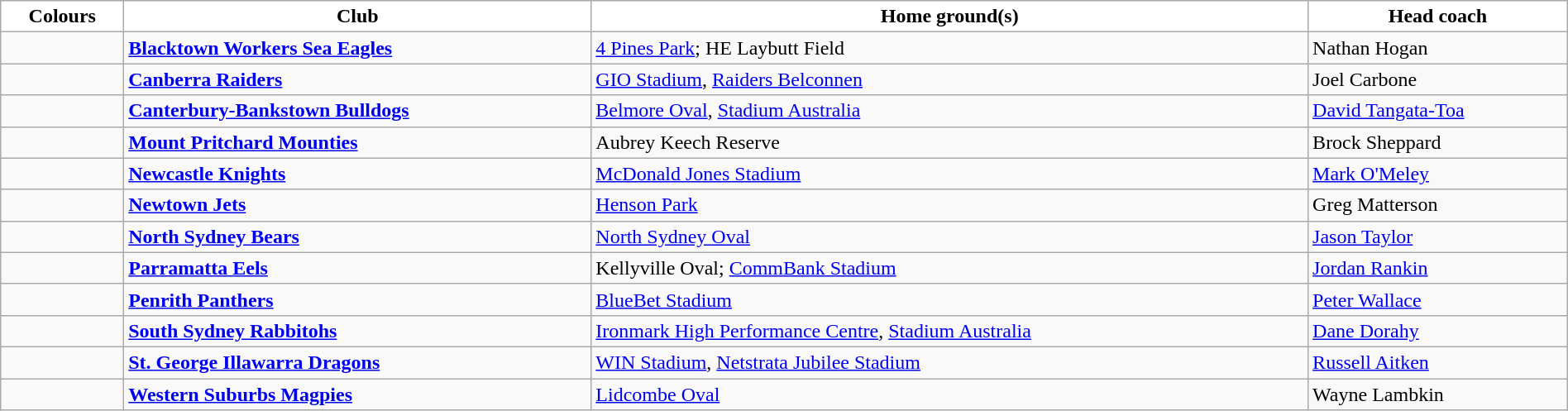<table class="wikitable" style="width:100%; text-align:left">
<tr>
<th style="background:white">Colours</th>
<th style="background:white">Club</th>
<th style="background:white">Home ground(s)</th>
<th style="background:white">Head coach</th>
</tr>
<tr>
<td></td>
<td><a href='#'><strong>Blacktown Workers Sea Eagles</strong></a></td>
<td><a href='#'>4 Pines Park</a>; HE Laybutt Field</td>
<td>Nathan Hogan</td>
</tr>
<tr>
<td></td>
<td><strong><a href='#'>Canberra Raiders</a></strong></td>
<td><a href='#'>GIO Stadium</a>, <a href='#'>Raiders Belconnen</a></td>
<td>Joel Carbone</td>
</tr>
<tr>
<td></td>
<td><strong><a href='#'>Canterbury-Bankstown Bulldogs</a></strong></td>
<td><a href='#'>Belmore Oval</a>, <a href='#'>Stadium Australia</a></td>
<td><a href='#'>David Tangata-Toa</a></td>
</tr>
<tr>
<td></td>
<td><strong><a href='#'>Mount Pritchard Mounties</a></strong></td>
<td>Aubrey Keech Reserve</td>
<td> Brock Sheppard</td>
</tr>
<tr>
<td></td>
<td><strong><a href='#'>Newcastle Knights</a></strong></td>
<td><a href='#'>McDonald Jones Stadium</a></td>
<td><a href='#'>Mark O'Meley</a></td>
</tr>
<tr>
<td></td>
<td><strong><a href='#'>Newtown Jets</a></strong></td>
<td><a href='#'>Henson Park</a></td>
<td>Greg Matterson</td>
</tr>
<tr>
<td></td>
<td><strong><a href='#'>North Sydney Bears</a></strong></td>
<td><a href='#'>North Sydney Oval</a></td>
<td><a href='#'>Jason Taylor</a></td>
</tr>
<tr>
<td></td>
<td><strong><a href='#'>Parramatta Eels</a></strong></td>
<td>Kellyville Oval; <a href='#'>CommBank Stadium</a></td>
<td> <a href='#'>Jordan Rankin</a></td>
</tr>
<tr>
<td></td>
<td><strong><a href='#'>Penrith Panthers</a></strong></td>
<td><a href='#'>BlueBet Stadium</a></td>
<td><a href='#'>Peter Wallace</a></td>
</tr>
<tr>
<td></td>
<td><strong><a href='#'>South Sydney Rabbitohs</a></strong></td>
<td><a href='#'>Ironmark High Performance Centre</a>, <a href='#'>Stadium Australia</a></td>
<td><a href='#'>Dane Dorahy</a></td>
</tr>
<tr>
<td></td>
<td><strong><a href='#'>St. George Illawarra Dragons</a></strong></td>
<td><a href='#'>WIN Stadium</a>, <a href='#'>Netstrata Jubilee Stadium</a></td>
<td><a href='#'>Russell Aitken</a></td>
</tr>
<tr>
<td></td>
<td><strong><a href='#'>Western Suburbs Magpies</a></strong></td>
<td><a href='#'>Lidcombe Oval</a></td>
<td>Wayne Lambkin</td>
</tr>
</table>
